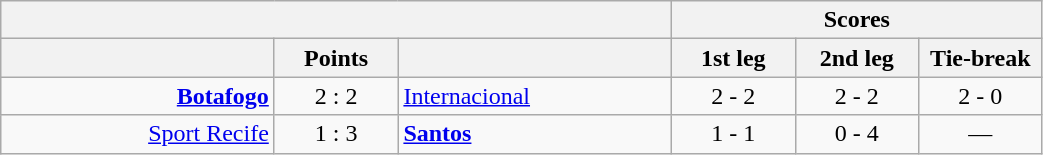<table class="wikitable" style="text-align:center;">
<tr>
<th colspan=3></th>
<th colspan=3>Scores</th>
</tr>
<tr>
<th width="175"></th>
<th width="75">Points</th>
<th width="175"></th>
<th width="75">1st leg</th>
<th width="75">2nd leg</th>
<th width="75">Tie-break</th>
</tr>
<tr>
<td align=right><strong><a href='#'>Botafogo</a></strong></td>
<td>2 : 2</td>
<td align=left><a href='#'>Internacional</a></td>
<td>2 - 2</td>
<td>2 - 2</td>
<td>2 - 0</td>
</tr>
<tr>
<td align=right><a href='#'>Sport Recife</a></td>
<td>1 : 3</td>
<td align=left><strong><a href='#'>Santos</a></strong></td>
<td>1 - 1</td>
<td>0 - 4</td>
<td>—</td>
</tr>
</table>
